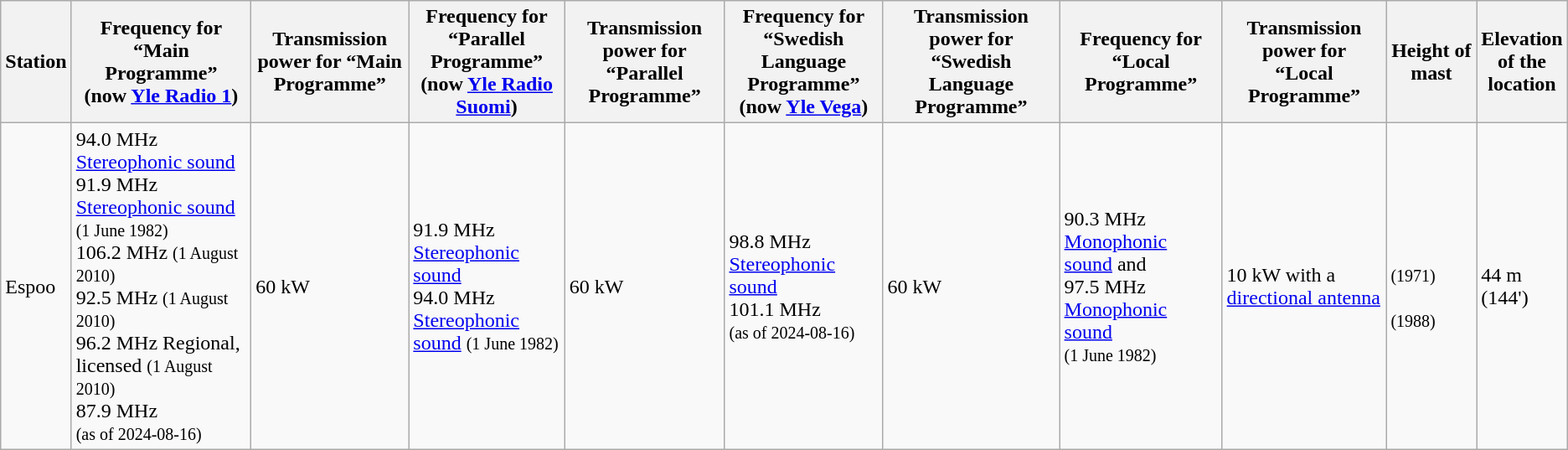<table class="wikitable">
<tr>
<th width=20>Station</th>
<th width=225>Frequency for “Main Programme”<br>(now <a href='#'>Yle Radio 1</a>)</th>
<th width=170>Transmission power for “Main Programme”</th>
<th width=170>Frequency for “Parallel Programme”<br>(now <a href='#'>Yle Radio Suomi</a>)</th>
<th width=175>Transmission power for “Parallel Programme”</th>
<th width=175>Frequency for “Swedish Language Programme”<br>(now <a href='#'>Yle Vega</a>)</th>
<th width=215>Transmission power for “Swedish Language Programme”</th>
<th width=185>Frequency for “Local Programme”</th>
<th width=185>Transmission power for<br>“Local Programme”</th>
<th width=100>Height of mast</th>
<th width=40>Elevation of the location</th>
</tr>
<tr>
<td>Espoo</td>
<td>94.0 MHz<br><a href='#'>Stereophonic sound</a> <br>91.9 MHz<br><a href='#'>Stereophonic sound</a><br><small>(1 June 1982)</small><br>106.2 MHz <small>(1 August 2010)</small><br>92.5 MHz <small>(1 August 2010)</small> <br>96.2 MHz Regional, licensed <small>(1 August 2010)</small><br>87.9 MHz<br><small>(as of 2024-08-16)</small></td>
<td>60 kW</td>
<td>91.9 MHz <a href='#'>Stereophonic sound</a> <br>94.0 MHz <a href='#'>Stereophonic sound</a> <small>(1 June 1982)</small></td>
<td>60 kW</td>
<td>98.8 MHz <a href='#'>Stereophonic sound</a><br>101.1 MHz<br><small>(as of 2024-08-16)</small></td>
<td>60 kW</td>
<td>90.3 MHz <a href='#'>Monophonic sound</a> and <br>97.5 MHz <a href='#'>Monophonic sound</a><br><small>(1 June 1982)</small></td>
<td>10 kW with a <a href='#'>directional antenna</a></td>
<td><br><small>(1971)</small><br><br><small>(1988)</small></td>
<td>44 m (144')</td>
</tr>
</table>
